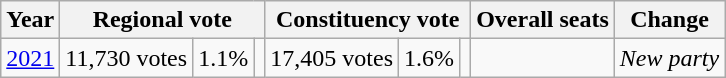<table class="wikitable">
<tr>
<th>Year</th>
<th colspan="3">Regional vote</th>
<th colspan="3">Constituency vote</th>
<th>Overall seats</th>
<th>Change</th>
</tr>
<tr>
<td><a href='#'>2021</a></td>
<td>11,730 votes</td>
<td>1.1%</td>
<td></td>
<td>17,405 votes</td>
<td>1.6%</td>
<td></td>
<td></td>
<td><em>New party</em></td>
</tr>
</table>
